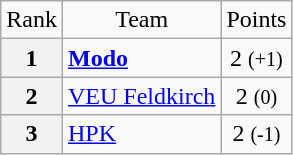<table class="wikitable" style="text-align: center;">
<tr>
<td>Rank</td>
<td>Team</td>
<td>Points</td>
</tr>
<tr>
<th>1</th>
<td style="text-align: left;"> <strong><a href='#'>Modo</a></strong></td>
<td>2 <small>(+1)</small></td>
</tr>
<tr>
<th>2</th>
<td style="text-align: left;"> <a href='#'>VEU Feldkirch</a></td>
<td>2 <small>(0)</small></td>
</tr>
<tr>
<th>3</th>
<td style="text-align: left;"> <a href='#'>HPK</a></td>
<td>2 <small>(-1)</small></td>
</tr>
</table>
